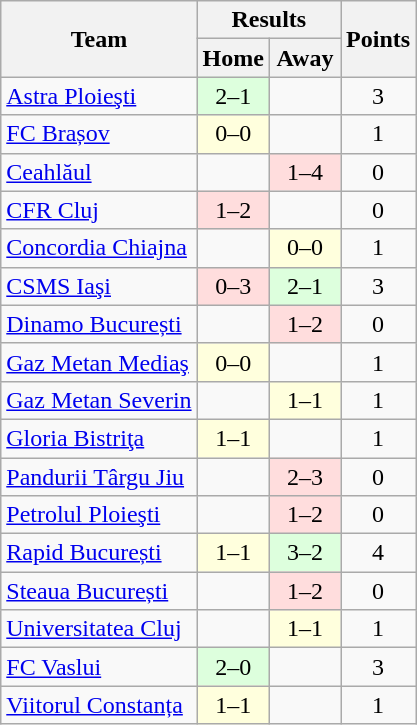<table class="wikitable" style="text-align:center">
<tr>
<th rowspan=2>Team</th>
<th colspan=2>Results</th>
<th rowspan=2>Points</th>
</tr>
<tr>
<th width=40>Home</th>
<th width=40>Away</th>
</tr>
<tr>
<td align=left><a href='#'>Astra Ploieşti</a></td>
<td style="background:#dfd;">2–1</td>
<td></td>
<td>3</td>
</tr>
<tr>
<td align=left><a href='#'>FC Brașov</a></td>
<td style="background:#ffd;">0–0</td>
<td></td>
<td>1</td>
</tr>
<tr>
<td align=left><a href='#'>Ceahlăul</a></td>
<td></td>
<td style="background:#fdd;">1–4</td>
<td>0</td>
</tr>
<tr>
<td align=left><a href='#'>CFR Cluj</a></td>
<td style="background:#fdd;">1–2</td>
<td></td>
<td>0</td>
</tr>
<tr>
<td align=left><a href='#'>Concordia Chiajna</a></td>
<td></td>
<td style="background:#ffd;">0–0</td>
<td>1</td>
</tr>
<tr>
<td align=left><a href='#'>CSMS Iaşi</a></td>
<td style="background:#fdd;">0–3</td>
<td style="background:#dfd;">2–1</td>
<td>3</td>
</tr>
<tr>
<td align=left><a href='#'>Dinamo București</a></td>
<td></td>
<td style="background:#fdd;">1–2</td>
<td>0</td>
</tr>
<tr>
<td align=left><a href='#'>Gaz Metan Mediaş</a></td>
<td style="background:#ffd;">0–0</td>
<td></td>
<td>1</td>
</tr>
<tr>
<td align=left><a href='#'>Gaz Metan Severin</a></td>
<td></td>
<td style="background:#ffd;">1–1</td>
<td>1</td>
</tr>
<tr>
<td align=left><a href='#'>Gloria Bistriţa</a></td>
<td style="background:#ffd;">1–1</td>
<td></td>
<td>1</td>
</tr>
<tr>
<td align=left><a href='#'>Pandurii Târgu Jiu</a></td>
<td></td>
<td style="background:#fdd;">2–3</td>
<td>0</td>
</tr>
<tr>
<td align=left><a href='#'>Petrolul Ploieşti</a></td>
<td></td>
<td style="background:#fdd;">1–2</td>
<td>0</td>
</tr>
<tr>
<td align=left><a href='#'>Rapid București</a></td>
<td style="background:#ffd;">1–1</td>
<td style="background:#dfd;">3–2</td>
<td>4</td>
</tr>
<tr>
<td align=left><a href='#'>Steaua București</a></td>
<td></td>
<td style="background:#fdd;">1–2</td>
<td>0</td>
</tr>
<tr>
<td align=left><a href='#'>Universitatea Cluj</a></td>
<td></td>
<td style="background:#ffd;">1–1</td>
<td>1</td>
</tr>
<tr>
<td align=left><a href='#'>FC Vaslui</a></td>
<td style="background:#dfd;">2–0</td>
<td></td>
<td>3</td>
</tr>
<tr>
<td align=left><a href='#'>Viitorul Constanța</a></td>
<td style="background:#ffd;">1–1</td>
<td></td>
<td>1</td>
</tr>
</table>
